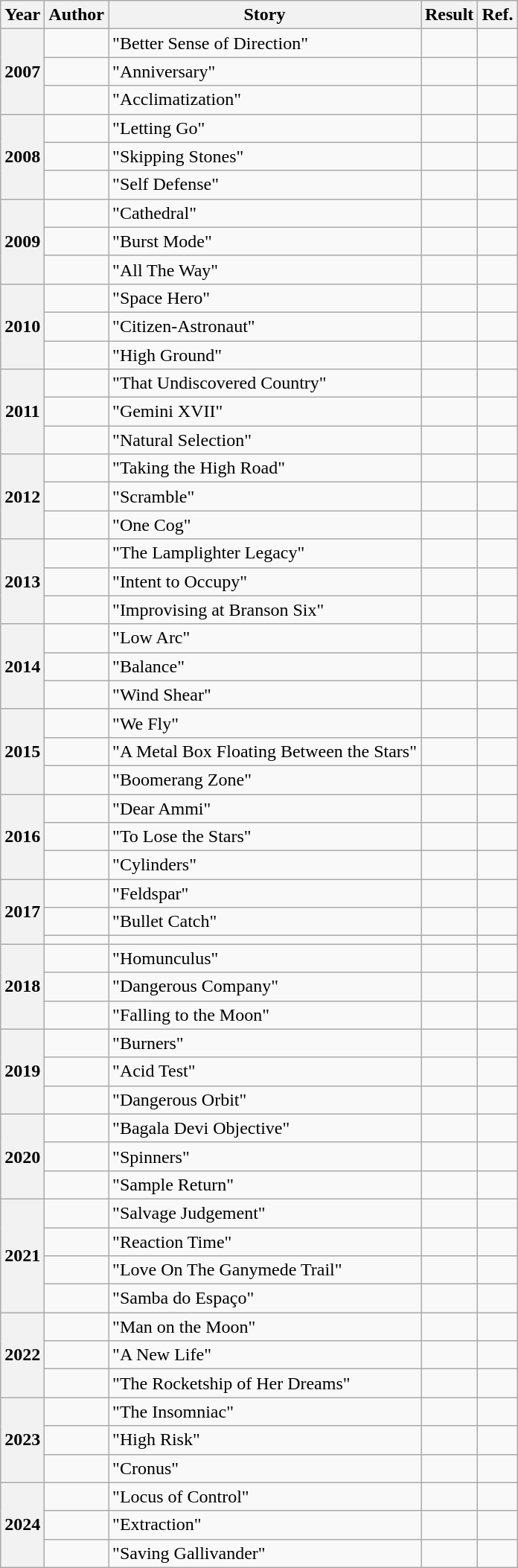<table class="wikitable sortable">
<tr>
<th scope="col">Year</th>
<th scope="col">Author</th>
<th scope="col">Story</th>
<th scope="col">Result</th>
<th scope="col">Ref.</th>
</tr>
<tr>
<th rowspan="3">2007</th>
<td></td>
<td>"Better Sense of Direction"</td>
<td></td>
<td></td>
</tr>
<tr>
<td></td>
<td>"Anniversary"</td>
<td></td>
<td></td>
</tr>
<tr>
<td></td>
<td>"Acclimatization"</td>
<td></td>
<td></td>
</tr>
<tr>
<th rowspan="3">2008</th>
<td></td>
<td>"Letting Go"</td>
<td></td>
<td></td>
</tr>
<tr>
<td></td>
<td>"Skipping Stones"</td>
<td></td>
<td></td>
</tr>
<tr>
<td></td>
<td>"Self Defense"</td>
<td></td>
<td></td>
</tr>
<tr>
<th rowspan="3">2009</th>
<td></td>
<td>"Cathedral"</td>
<td></td>
<td></td>
</tr>
<tr>
<td></td>
<td>"Burst Mode"</td>
<td></td>
<td></td>
</tr>
<tr>
<td></td>
<td>"All The Way"</td>
<td></td>
<td></td>
</tr>
<tr>
<th rowspan="3">2010</th>
<td></td>
<td>"Space Hero"</td>
<td></td>
<td></td>
</tr>
<tr>
<td></td>
<td>"Citizen-Astronaut"</td>
<td></td>
<td></td>
</tr>
<tr>
<td></td>
<td>"High Ground"</td>
<td></td>
<td></td>
</tr>
<tr>
<th rowspan="3">2011</th>
<td></td>
<td>"That Undiscovered Country"</td>
<td></td>
<td></td>
</tr>
<tr>
<td></td>
<td>"Gemini XVII"</td>
<td></td>
<td></td>
</tr>
<tr>
<td></td>
<td>"Natural Selection"</td>
<td></td>
<td></td>
</tr>
<tr>
<th rowspan="3">2012</th>
<td></td>
<td>"Taking the High Road"</td>
<td></td>
<td></td>
</tr>
<tr>
<td></td>
<td>"Scramble"</td>
<td></td>
<td></td>
</tr>
<tr>
<td></td>
<td>"One Cog"</td>
<td></td>
<td></td>
</tr>
<tr>
<th rowspan="3">2013</th>
<td></td>
<td>"The Lamplighter Legacy"</td>
<td></td>
<td></td>
</tr>
<tr>
<td></td>
<td>"Intent to Occupy"</td>
<td></td>
<td></td>
</tr>
<tr>
<td></td>
<td>"Improvising at Branson Six"</td>
<td></td>
<td></td>
</tr>
<tr>
<th rowspan="3">2014</th>
<td></td>
<td>"Low Arc"</td>
<td></td>
<td></td>
</tr>
<tr>
<td></td>
<td>"Balance"</td>
<td></td>
<td></td>
</tr>
<tr>
<td></td>
<td>"Wind Shear"</td>
<td></td>
<td></td>
</tr>
<tr>
<th rowspan="3">2015</th>
<td></td>
<td>"We Fly"</td>
<td></td>
<td></td>
</tr>
<tr>
<td></td>
<td>"A Metal Box Floating Between the Stars"</td>
<td></td>
<td></td>
</tr>
<tr>
<td></td>
<td>"Boomerang Zone"</td>
<td></td>
<td></td>
</tr>
<tr>
<th rowspan="3">2016</th>
<td></td>
<td>"Dear Ammi"</td>
<td></td>
<td></td>
</tr>
<tr>
<td></td>
<td>"To Lose the Stars"</td>
<td></td>
<td></td>
</tr>
<tr>
<td></td>
<td>"Cylinders"</td>
<td></td>
<td></td>
</tr>
<tr>
<th rowspan="3">2017</th>
<td></td>
<td>"Feldspar"</td>
<td></td>
<td></td>
</tr>
<tr>
<td></td>
<td>"Bullet Catch"</td>
<td></td>
<td></td>
</tr>
<tr>
<td></td>
<td></td>
<td></td>
<td></td>
</tr>
<tr>
<th rowspan="3">2018</th>
<td></td>
<td>"Homunculus"</td>
<td></td>
<td></td>
</tr>
<tr>
<td></td>
<td>"Dangerous Company"</td>
<td></td>
<td></td>
</tr>
<tr>
<td></td>
<td>"Falling to the Moon"</td>
<td></td>
<td></td>
</tr>
<tr>
<th rowspan="3">2019</th>
<td></td>
<td>"Burners"</td>
<td></td>
<td></td>
</tr>
<tr>
<td></td>
<td>"Acid Test"</td>
<td></td>
<td></td>
</tr>
<tr>
<td></td>
<td>"Dangerous Orbit"</td>
<td></td>
<td></td>
</tr>
<tr>
<th rowspan="3">2020</th>
<td></td>
<td>"Bagala Devi Objective"</td>
<td></td>
<td></td>
</tr>
<tr>
<td></td>
<td>"Spinners"</td>
<td></td>
<td></td>
</tr>
<tr>
<td></td>
<td>"Sample Return"</td>
<td></td>
<td></td>
</tr>
<tr>
<th rowspan="4">2021</th>
<td></td>
<td>"Salvage Judgement"</td>
<td></td>
<td></td>
</tr>
<tr>
<td></td>
<td>"Reaction Time"</td>
<td></td>
<td></td>
</tr>
<tr>
<td></td>
<td>"Love On The Ganymede Trail"</td>
<td></td>
<td></td>
</tr>
<tr>
<td></td>
<td>"Samba do Espaço"</td>
<td></td>
<td></td>
</tr>
<tr>
<th rowspan="3">2022</th>
<td></td>
<td>"Man on the Moon"</td>
<td></td>
<td></td>
</tr>
<tr>
<td></td>
<td>"A New Life"</td>
<td></td>
<td></td>
</tr>
<tr>
<td></td>
<td>"The Rocketship of Her Dreams"</td>
<td></td>
<td></td>
</tr>
<tr>
<th rowspan="3">2023</th>
<td></td>
<td>"The Insomniac"</td>
<td></td>
<td></td>
</tr>
<tr>
<td></td>
<td>"High Risk"</td>
<td></td>
<td></td>
</tr>
<tr>
<td></td>
<td>"Cronus"</td>
<td></td>
<td></td>
</tr>
<tr>
<th rowspan="3">2024</th>
<td></td>
<td>"Locus of Control"</td>
<td></td>
<td></td>
</tr>
<tr>
<td></td>
<td>"Extraction"</td>
<td></td>
<td></td>
</tr>
<tr>
<td></td>
<td>"Saving Gallivander"</td>
<td></td>
<td></td>
</tr>
</table>
